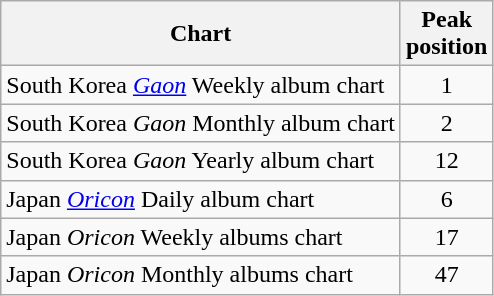<table class="wikitable sortable">
<tr>
<th>Chart</th>
<th>Peak<br>position</th>
</tr>
<tr>
<td>South Korea <em><a href='#'>Gaon</a></em> Weekly album chart</td>
<td align="center">1</td>
</tr>
<tr>
<td>South Korea <em>Gaon</em> Monthly album chart</td>
<td align="center">2</td>
</tr>
<tr>
<td>South Korea <em>Gaon</em> Yearly album chart</td>
<td align="center">12</td>
</tr>
<tr>
<td>Japan <em><a href='#'>Oricon</a></em> Daily album chart</td>
<td align="center">6</td>
</tr>
<tr>
<td>Japan <em>Oricon</em> Weekly albums chart</td>
<td align="center">17</td>
</tr>
<tr>
<td>Japan <em>Oricon</em> Monthly albums chart</td>
<td align="center">47</td>
</tr>
</table>
